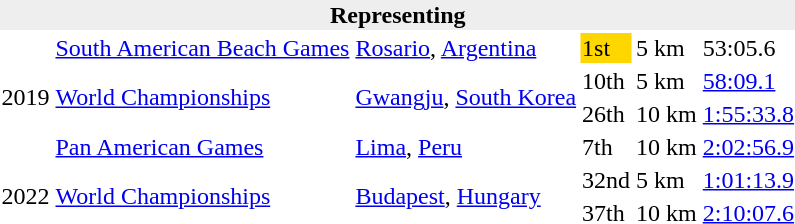<table>
<tr>
<th bgcolor="#eeeeee" colspan="6">Representing </th>
</tr>
<tr>
<td rowspan=4>2019</td>
<td><a href='#'>South American Beach Games</a></td>
<td align=left> <a href='#'>Rosario</a>, <a href='#'>Argentina</a></td>
<td bgcolor="gold">1st</td>
<td>5 km</td>
<td>53:05.6</td>
</tr>
<tr>
<td rowspan=2><a href='#'>World Championships</a></td>
<td align=left rowspan=2> <a href='#'>Gwangju</a>, <a href='#'>South Korea</a></td>
<td>10th</td>
<td>5 km</td>
<td><a href='#'>58:09.1</a></td>
</tr>
<tr>
<td>26th</td>
<td>10 km</td>
<td><a href='#'>1:55:33.8</a></td>
</tr>
<tr>
<td><a href='#'>Pan American Games</a></td>
<td align=left> <a href='#'>Lima</a>, <a href='#'>Peru</a></td>
<td>7th</td>
<td>10 km</td>
<td><a href='#'>2:02:56.9</a></td>
</tr>
<tr>
<td rowspan=2>2022</td>
<td rowspan=2><a href='#'>World Championships</a></td>
<td rowspan=2 align=left> <a href='#'>Budapest</a>, <a href='#'>Hungary</a></td>
<td>32nd</td>
<td>5 km</td>
<td><a href='#'>1:01:13.9</a></td>
</tr>
<tr>
<td>37th</td>
<td>10 km</td>
<td><a href='#'>2:10:07.6</a></td>
</tr>
</table>
